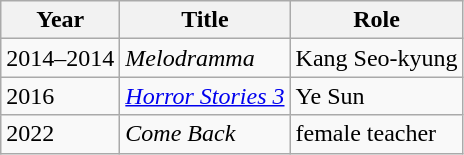<table class="wikitable">
<tr>
<th>Year</th>
<th>Title</th>
<th>Role</th>
</tr>
<tr>
<td>2014–2014</td>
<td><em>Melodramma</em></td>
<td>Kang Seo-kyung</td>
</tr>
<tr>
<td>2016</td>
<td><em><a href='#'>Horror Stories 3</a></em></td>
<td>Ye Sun</td>
</tr>
<tr>
<td>2022</td>
<td><em>Come Back</em></td>
<td>female teacher</td>
</tr>
</table>
